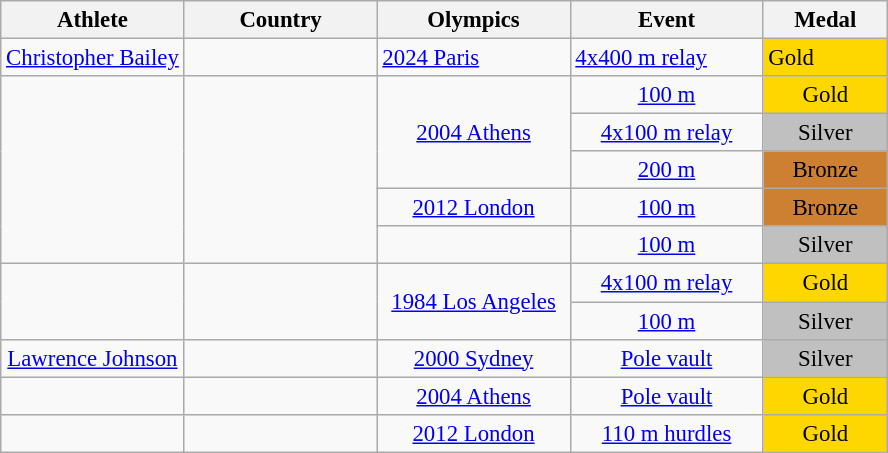<table class="wikitable" style="font-size:95%">
<tr>
<th>Athlete</th>
<th style="width:8em">Country</th>
<th style="width:8em">Olympics</th>
<th style="width:8em">Event</th>
<th style="width:5em">Medal</th>
</tr>
<tr -align=center>
<td><a href='#'>Christopher Bailey</a></td>
<td></td>
<td><a href='#'>2024 Paris</a></td>
<td><a href='#'>4x400 m relay</a></td>
<td bgcolor=gold>Gold</td>
</tr>
<tr align=center>
<td rowspan=5></td>
<td rowspan="5"></td>
<td rowspan="3"><a href='#'>2004 Athens</a></td>
<td><a href='#'>100 m</a></td>
<td bgcolor=gold>Gold</td>
</tr>
<tr align=center>
<td><a href='#'>4x100 m relay</a></td>
<td bgcolor=silver>Silver</td>
</tr>
<tr align=center>
<td><a href='#'>200 m</a></td>
<td bgcolor="#cd7f32">Bronze</td>
</tr>
<tr align=center>
<td><a href='#'>2012 London</a></td>
<td><a href='#'>100 m</a></td>
<td bgcolor="#cd7f32">Bronze</td>
</tr>
<tr align=center>
<td></td>
<td><a href='#'>100 m</a></td>
<td bgcolor=silver>Silver</td>
</tr>
<tr align=center>
<td rowspan=2></td>
<td rowspan="2"></td>
<td rowspan="2"><a href='#'>1984 Los Angeles</a></td>
<td><a href='#'>4x100 m relay</a></td>
<td bgcolor=gold>Gold</td>
</tr>
<tr align=center>
<td><a href='#'>100 m</a></td>
<td bgcolor=silver>Silver</td>
</tr>
<tr align=center>
<td><a href='#'>Lawrence Johnson</a></td>
<td></td>
<td><a href='#'>2000 Sydney</a></td>
<td><a href='#'>Pole vault</a></td>
<td bgcolor=silver>Silver</td>
</tr>
<tr align=center>
<td></td>
<td></td>
<td><a href='#'>2004 Athens</a></td>
<td><a href='#'>Pole vault</a></td>
<td bgcolor=gold>Gold</td>
</tr>
<tr align=center>
<td></td>
<td></td>
<td><a href='#'>2012 London</a></td>
<td><a href='#'>110 m hurdles</a></td>
<td bgcolor=gold>Gold</td>
</tr>
</table>
